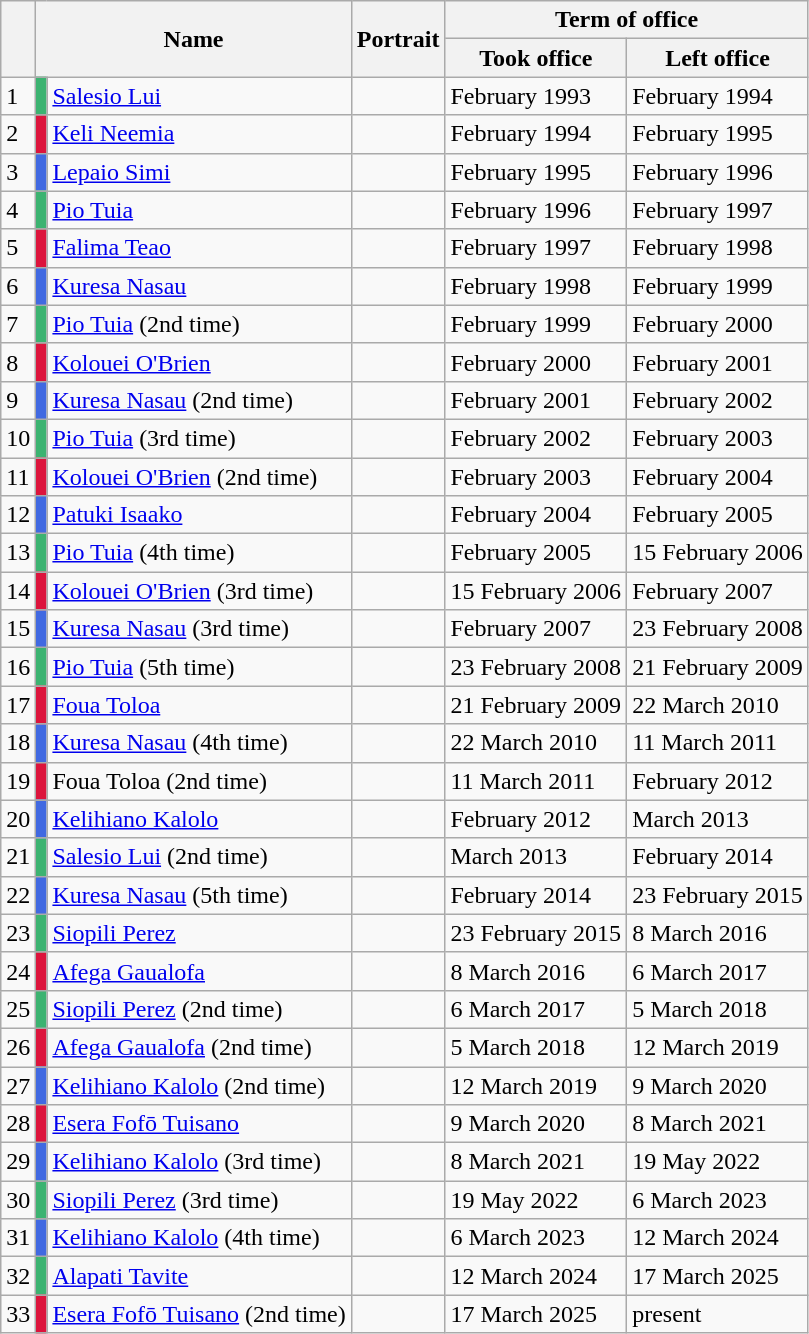<table class="wikitable">
<tr>
<th rowspan="2"></th>
<th colspan="2" rowspan="2">Name</th>
<th rowspan="2">Portrait</th>
<th colspan="2">Term of office</th>
</tr>
<tr>
<th>Took office</th>
<th>Left office</th>
</tr>
<tr>
<td>1</td>
<td bgcolor="MediumSeaGreen"></td>
<td><a href='#'>Salesio Lui</a></td>
<td></td>
<td>February 1993</td>
<td>February 1994</td>
</tr>
<tr>
<td>2</td>
<td bgcolor="Crimson"></td>
<td><a href='#'>Keli Neemia</a></td>
<td></td>
<td>February 1994</td>
<td>February 1995</td>
</tr>
<tr>
<td>3</td>
<td bgcolor="RoyalBlue"></td>
<td><a href='#'>Lepaio Simi</a></td>
<td></td>
<td>February 1995</td>
<td>February 1996</td>
</tr>
<tr>
<td>4</td>
<td bgcolor="MediumSeaGreen"></td>
<td><a href='#'>Pio Tuia</a></td>
<td></td>
<td>February 1996</td>
<td>February 1997</td>
</tr>
<tr>
<td>5</td>
<td bgcolor="Crimson"></td>
<td><a href='#'>Falima Teao</a></td>
<td></td>
<td>February 1997</td>
<td>February 1998</td>
</tr>
<tr>
<td>6</td>
<td bgcolor="RoyalBlue"></td>
<td><a href='#'>Kuresa Nasau</a></td>
<td></td>
<td>February 1998</td>
<td>February 1999</td>
</tr>
<tr>
<td>7</td>
<td bgcolor="MediumSeaGreen"></td>
<td><a href='#'>Pio Tuia</a> (2nd time)</td>
<td></td>
<td>February 1999</td>
<td>February 2000</td>
</tr>
<tr>
<td>8</td>
<td bgcolor="Crimson"></td>
<td><a href='#'>Kolouei O'Brien</a></td>
<td></td>
<td>February 2000</td>
<td>February 2001</td>
</tr>
<tr>
<td>9</td>
<td bgcolor="RoyalBlue"></td>
<td><a href='#'>Kuresa Nasau</a> (2nd time)</td>
<td></td>
<td>February 2001</td>
<td>February 2002</td>
</tr>
<tr>
<td>10</td>
<td bgcolor="MediumSeaGreen"></td>
<td><a href='#'>Pio Tuia</a> (3rd time)</td>
<td></td>
<td>February 2002</td>
<td>February 2003</td>
</tr>
<tr>
<td>11</td>
<td bgcolor="Crimson"></td>
<td><a href='#'>Kolouei O'Brien</a> (2nd time)</td>
<td></td>
<td>February 2003</td>
<td>February 2004</td>
</tr>
<tr>
<td>12</td>
<td bgcolor="RoyalBlue"></td>
<td><a href='#'>Patuki Isaako</a></td>
<td></td>
<td>February 2004</td>
<td>February 2005</td>
</tr>
<tr>
<td>13</td>
<td bgcolor="MediumSeaGreen"></td>
<td><a href='#'>Pio Tuia</a> (4th time)</td>
<td></td>
<td>February 2005</td>
<td>15 February 2006</td>
</tr>
<tr>
<td>14</td>
<td bgcolor="Crimson"></td>
<td><a href='#'>Kolouei O'Brien</a> (3rd time)</td>
<td></td>
<td>15 February 2006</td>
<td>February 2007</td>
</tr>
<tr>
<td>15</td>
<td bgcolor="RoyalBlue"></td>
<td><a href='#'>Kuresa Nasau</a> (3rd time)</td>
<td></td>
<td>February 2007</td>
<td>23 February 2008</td>
</tr>
<tr>
<td>16</td>
<td bgcolor="MediumSeaGreen"></td>
<td><a href='#'>Pio Tuia</a> (5th time)</td>
<td></td>
<td>23 February 2008</td>
<td>21 February 2009</td>
</tr>
<tr>
<td>17</td>
<td bgcolor="Crimson"></td>
<td><a href='#'>Foua Toloa</a></td>
<td></td>
<td>21 February 2009</td>
<td>22 March 2010</td>
</tr>
<tr>
<td>18</td>
<td bgcolor="RoyalBlue"></td>
<td><a href='#'>Kuresa Nasau</a> (4th time)</td>
<td></td>
<td>22 March 2010</td>
<td>11 March 2011</td>
</tr>
<tr>
<td>19</td>
<td bgcolor="Crimson"></td>
<td>Foua Toloa (2nd time)</td>
<td></td>
<td>11 March 2011</td>
<td>February 2012</td>
</tr>
<tr>
<td>20</td>
<td bgcolor="RoyalBlue"></td>
<td><a href='#'>Kelihiano Kalolo</a></td>
<td></td>
<td>February 2012</td>
<td>March 2013</td>
</tr>
<tr>
<td>21</td>
<td bgcolor="MediumSeaGreen"></td>
<td><a href='#'>Salesio Lui</a> (2nd time)</td>
<td></td>
<td>March 2013</td>
<td>February 2014</td>
</tr>
<tr>
<td>22</td>
<td bgcolor="RoyalBlue"></td>
<td><a href='#'>Kuresa Nasau</a> (5th time)</td>
<td></td>
<td>February 2014</td>
<td>23 February 2015</td>
</tr>
<tr>
<td>23</td>
<td bgcolor="MediumSeaGreen"></td>
<td><a href='#'>Siopili Perez</a></td>
<td></td>
<td>23 February 2015</td>
<td>8 March 2016</td>
</tr>
<tr>
<td>24</td>
<td bgcolor="Crimson"></td>
<td><a href='#'>Afega Gaualofa</a></td>
<td></td>
<td>8 March 2016</td>
<td>6 March 2017</td>
</tr>
<tr>
<td>25</td>
<td bgcolor="MediumSeaGreen"></td>
<td><a href='#'>Siopili Perez</a> (2nd time)</td>
<td></td>
<td>6 March 2017</td>
<td>5 March 2018</td>
</tr>
<tr>
<td>26</td>
<td bgcolor="Crimson"></td>
<td><a href='#'>Afega Gaualofa</a> (2nd time)</td>
<td></td>
<td>5 March 2018</td>
<td>12 March 2019</td>
</tr>
<tr>
<td>27</td>
<td bgcolor="RoyalBlue"></td>
<td><a href='#'>Kelihiano Kalolo</a> (2nd time)</td>
<td></td>
<td>12 March 2019</td>
<td>9 March 2020</td>
</tr>
<tr>
<td>28</td>
<td bgcolor="Crimson"></td>
<td><a href='#'>Esera Fofō Tuisano</a></td>
<td></td>
<td>9 March 2020</td>
<td>8 March 2021</td>
</tr>
<tr>
<td>29</td>
<td bgcolor="RoyalBlue"></td>
<td><a href='#'>Kelihiano Kalolo</a> (3rd time)</td>
<td></td>
<td>8 March 2021</td>
<td>19 May 2022</td>
</tr>
<tr>
<td>30</td>
<td bgcolor="MediumSeaGreen"></td>
<td><a href='#'>Siopili Perez</a> (3rd time)</td>
<td></td>
<td>19 May 2022</td>
<td>6 March 2023</td>
</tr>
<tr>
<td>31</td>
<td bgcolor="RoyalBlue"></td>
<td><a href='#'>Kelihiano Kalolo</a> (4th time)</td>
<td></td>
<td>6 March 2023</td>
<td>12 March 2024</td>
</tr>
<tr>
<td>32</td>
<td bgcolor="MediumSeaGreen"></td>
<td><a href='#'>Alapati Tavite</a></td>
<td></td>
<td>12 March 2024</td>
<td>17 March 2025</td>
</tr>
<tr>
<td>33</td>
<td bgcolor="Crimson"></td>
<td><a href='#'>Esera Fofō Tuisano</a> (2nd time)</td>
<td></td>
<td>17 March 2025</td>
<td>present</td>
</tr>
</table>
